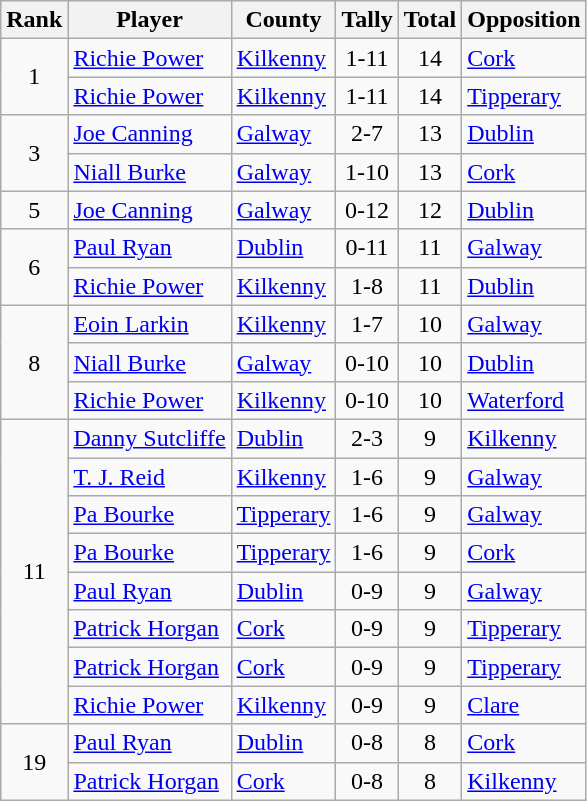<table class="wikitable">
<tr>
<th>Rank</th>
<th>Player</th>
<th>County</th>
<th>Tally</th>
<th>Total</th>
<th>Opposition</th>
</tr>
<tr>
<td rowspan="2" style="text-align:center;">1</td>
<td><a href='#'>Richie Power</a></td>
<td><a href='#'>Kilkenny</a></td>
<td align=center>1-11</td>
<td align=center>14</td>
<td><a href='#'>Cork</a></td>
</tr>
<tr>
<td><a href='#'>Richie Power</a></td>
<td><a href='#'>Kilkenny</a></td>
<td align=center>1-11</td>
<td align=center>14</td>
<td><a href='#'>Tipperary</a></td>
</tr>
<tr>
<td rowspan="2" style="text-align:center;">3</td>
<td><a href='#'>Joe Canning</a></td>
<td><a href='#'>Galway</a></td>
<td align=center>2-7</td>
<td align=center>13</td>
<td><a href='#'>Dublin</a></td>
</tr>
<tr>
<td><a href='#'>Niall Burke</a></td>
<td><a href='#'>Galway</a></td>
<td align=center>1-10</td>
<td align=center>13</td>
<td><a href='#'>Cork</a></td>
</tr>
<tr>
<td style="text-align:center;">5</td>
<td><a href='#'>Joe Canning</a></td>
<td><a href='#'>Galway</a></td>
<td align=center>0-12</td>
<td align=center>12</td>
<td><a href='#'>Dublin</a></td>
</tr>
<tr>
<td rowspan="2" style="text-align:center;">6</td>
<td><a href='#'>Paul Ryan</a></td>
<td><a href='#'>Dublin</a></td>
<td align=center>0-11</td>
<td align=center>11</td>
<td><a href='#'>Galway</a></td>
</tr>
<tr>
<td><a href='#'>Richie Power</a></td>
<td><a href='#'>Kilkenny</a></td>
<td align=center>1-8</td>
<td align=center>11</td>
<td><a href='#'>Dublin</a></td>
</tr>
<tr>
<td rowspan="3" style="text-align:center;">8</td>
<td><a href='#'>Eoin Larkin</a></td>
<td><a href='#'>Kilkenny</a></td>
<td align=center>1-7</td>
<td align=center>10</td>
<td><a href='#'>Galway</a></td>
</tr>
<tr>
<td><a href='#'>Niall Burke</a></td>
<td><a href='#'>Galway</a></td>
<td align=center>0-10</td>
<td align=center>10</td>
<td><a href='#'>Dublin</a></td>
</tr>
<tr>
<td><a href='#'>Richie Power</a></td>
<td><a href='#'>Kilkenny</a></td>
<td align=center>0-10</td>
<td align=center>10</td>
<td><a href='#'>Waterford</a></td>
</tr>
<tr>
<td rowspan="8" style="text-align:center;">11</td>
<td><a href='#'>Danny Sutcliffe</a></td>
<td><a href='#'>Dublin</a></td>
<td align=center>2-3</td>
<td align=center>9</td>
<td><a href='#'>Kilkenny</a></td>
</tr>
<tr>
<td><a href='#'>T. J. Reid</a></td>
<td><a href='#'>Kilkenny</a></td>
<td align=center>1-6</td>
<td align=center>9</td>
<td><a href='#'>Galway</a></td>
</tr>
<tr>
<td><a href='#'>Pa Bourke</a></td>
<td><a href='#'>Tipperary</a></td>
<td align=center>1-6</td>
<td align=center>9</td>
<td><a href='#'>Galway</a></td>
</tr>
<tr>
<td><a href='#'>Pa Bourke</a></td>
<td><a href='#'>Tipperary</a></td>
<td align=center>1-6</td>
<td align=center>9</td>
<td><a href='#'>Cork</a></td>
</tr>
<tr>
<td><a href='#'>Paul Ryan</a></td>
<td><a href='#'>Dublin</a></td>
<td align=center>0-9</td>
<td align=center>9</td>
<td><a href='#'>Galway</a></td>
</tr>
<tr>
<td><a href='#'>Patrick Horgan</a></td>
<td><a href='#'>Cork</a></td>
<td align=center>0-9</td>
<td align=center>9</td>
<td><a href='#'>Tipperary</a></td>
</tr>
<tr>
<td><a href='#'>Patrick Horgan</a></td>
<td><a href='#'>Cork</a></td>
<td align=center>0-9</td>
<td align=center>9</td>
<td><a href='#'>Tipperary</a></td>
</tr>
<tr>
<td><a href='#'>Richie Power</a></td>
<td><a href='#'>Kilkenny</a></td>
<td align=center>0-9</td>
<td align=center>9</td>
<td><a href='#'>Clare</a></td>
</tr>
<tr>
<td rowspan="2" style="text-align:center;">19</td>
<td><a href='#'>Paul Ryan</a></td>
<td><a href='#'>Dublin</a></td>
<td align=center>0-8</td>
<td align=center>8</td>
<td><a href='#'>Cork</a></td>
</tr>
<tr>
<td><a href='#'>Patrick Horgan</a></td>
<td><a href='#'>Cork</a></td>
<td align=center>0-8</td>
<td align=center>8</td>
<td><a href='#'>Kilkenny</a></td>
</tr>
</table>
